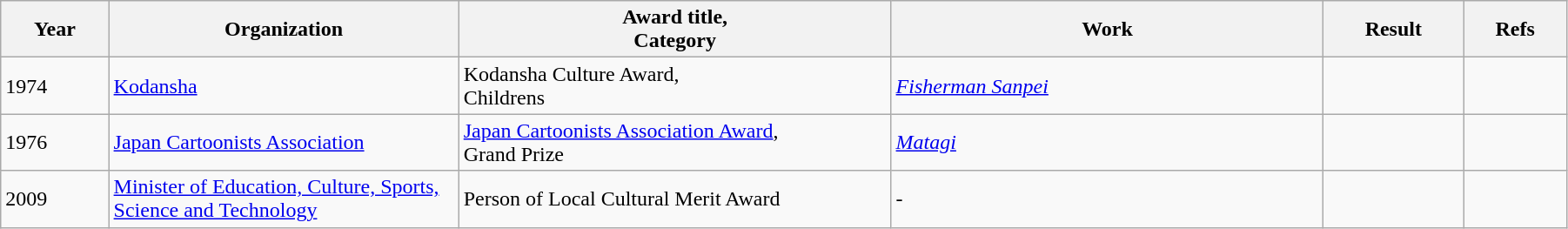<table class="wikitable" style="width:95%;" cellpadding="5">
<tr>
<th scope="col" style="width:30px;">Year</th>
<th scope="col" style="width:120px;">Organization</th>
<th scope="col" style="width:150px;">Award title,<br>Category</th>
<th scope="col" style="width:150px;">Work</th>
<th scope="col" style="width:10px;">Result</th>
<th scope="col" style="width:10px;">Refs<br></th>
</tr>
<tr>
<td>1974</td>
<td><a href='#'>Kodansha</a></td>
<td>Kodansha Culture Award,<br>Childrens</td>
<td><em><a href='#'>Fisherman Sanpei</a></em></td>
<td></td>
<td></td>
</tr>
<tr>
<td>1976</td>
<td><a href='#'>Japan Cartoonists Association</a></td>
<td><a href='#'>Japan Cartoonists Association Award</a>,<br>Grand Prize</td>
<td><em><a href='#'>Matagi</a></em></td>
<td></td>
<td></td>
</tr>
<tr>
<td>2009</td>
<td><a href='#'>Minister of Education, Culture, Sports, Science and Technology</a></td>
<td>Person of Local Cultural Merit Award</td>
<td>-</td>
<td></td>
<td></td>
</tr>
</table>
